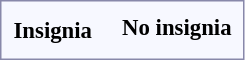<table style="border:1px solid #8888aa; background-color:#f7f8ff; padding:5px; font-size:95%; margin: 0px 12px 12px 0px;">
<tr style="text-align:center;">
<td rowspan=2><strong>Insignia</strong></td>
<td></td>
<td></td>
<td></td>
<td></td>
<td><strong>No insignia</strong></td>
</tr>
<tr style="text-align:center;">
<td></td>
<td></td>
<td></td>
<td></td>
<td></td>
</tr>
</table>
